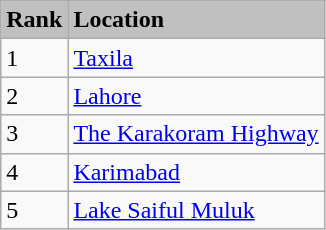<table class="wikitable">
<tr style="background:silver;">
<td><strong>Rank</strong></td>
<td><strong>Location</strong></td>
</tr>
<tr>
<td>1</td>
<td><a href='#'>Taxila</a></td>
</tr>
<tr>
<td>2</td>
<td><a href='#'>Lahore</a></td>
</tr>
<tr>
<td>3</td>
<td><a href='#'>The Karakoram Highway</a></td>
</tr>
<tr>
<td>4</td>
<td><a href='#'>Karimabad</a></td>
</tr>
<tr>
<td>5</td>
<td><a href='#'>Lake Saiful Muluk</a></td>
</tr>
</table>
